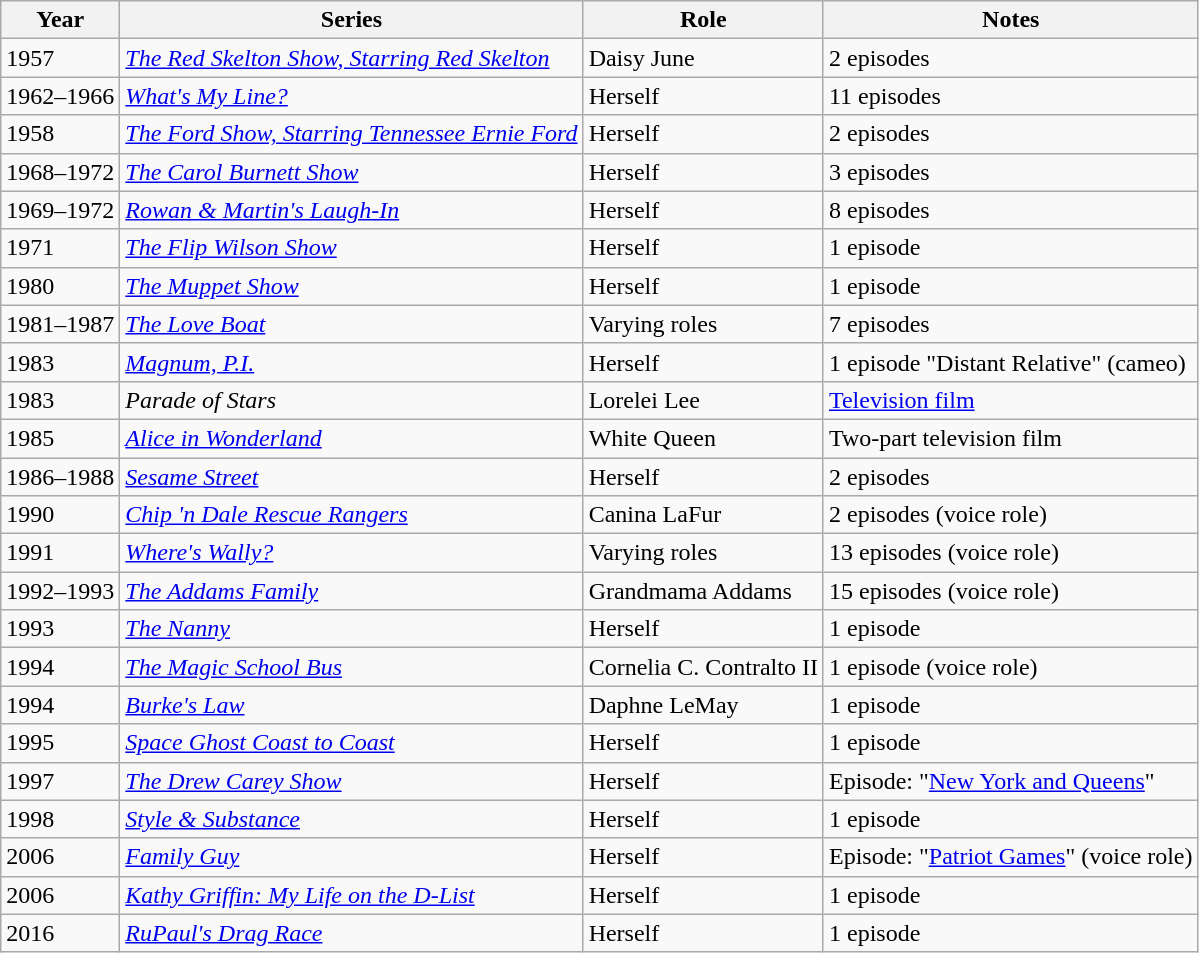<table class="wikitable sortable">
<tr>
<th>Year</th>
<th>Series</th>
<th>Role</th>
<th class="unsortable">Notes</th>
</tr>
<tr>
<td>1957</td>
<td><em><a href='#'>The Red Skelton Show, Starring Red Skelton</a></em></td>
<td>Daisy June</td>
<td>2 episodes</td>
</tr>
<tr>
<td>1962–1966</td>
<td><em><a href='#'>What's My Line?</a></em></td>
<td>Herself</td>
<td>11 episodes</td>
</tr>
<tr>
<td>1958</td>
<td><em><a href='#'>The Ford Show, Starring Tennessee Ernie Ford</a></em></td>
<td>Herself</td>
<td>2 episodes</td>
</tr>
<tr>
<td>1968–1972</td>
<td><em><a href='#'>The Carol Burnett Show</a></em></td>
<td>Herself</td>
<td>3 episodes</td>
</tr>
<tr>
<td>1969–1972</td>
<td><em><a href='#'>Rowan & Martin's Laugh-In</a></em></td>
<td>Herself</td>
<td>8 episodes</td>
</tr>
<tr>
<td>1971</td>
<td><em><a href='#'>The Flip Wilson Show</a></em></td>
<td>Herself</td>
<td>1 episode</td>
</tr>
<tr>
<td>1980</td>
<td><em><a href='#'>The Muppet Show</a></em></td>
<td>Herself</td>
<td>1 episode</td>
</tr>
<tr>
<td>1981–1987</td>
<td><em><a href='#'>The Love Boat</a></em></td>
<td>Varying roles</td>
<td>7 episodes</td>
</tr>
<tr>
<td>1983</td>
<td><em><a href='#'>Magnum, P.I.</a></em></td>
<td>Herself</td>
<td>1 episode "Distant Relative" (cameo)</td>
</tr>
<tr>
<td>1983</td>
<td><em>Parade of Stars</em></td>
<td>Lorelei Lee</td>
<td><a href='#'>Television film</a></td>
</tr>
<tr>
<td>1985</td>
<td><em><a href='#'>Alice in Wonderland</a></em></td>
<td>White Queen</td>
<td>Two-part television film</td>
</tr>
<tr>
<td>1986–1988</td>
<td><em><a href='#'>Sesame Street</a></em></td>
<td>Herself</td>
<td>2 episodes</td>
</tr>
<tr>
<td>1990</td>
<td><em><a href='#'>Chip 'n Dale Rescue Rangers</a></em></td>
<td>Canina LaFur</td>
<td>2 episodes (voice role)</td>
</tr>
<tr>
<td>1991</td>
<td><em><a href='#'>Where's Wally?</a></em></td>
<td>Varying roles</td>
<td>13 episodes (voice role)</td>
</tr>
<tr>
<td>1992–1993</td>
<td><em><a href='#'>The Addams Family</a></em></td>
<td>Grandmama Addams</td>
<td>15 episodes (voice role)</td>
</tr>
<tr>
<td>1993</td>
<td><em><a href='#'>The Nanny</a></em></td>
<td>Herself</td>
<td>1 episode</td>
</tr>
<tr>
<td>1994</td>
<td><em><a href='#'>The Magic School Bus</a></em></td>
<td>Cornelia C. Contralto II</td>
<td>1 episode (voice role)</td>
</tr>
<tr>
<td>1994</td>
<td><em><a href='#'>Burke's Law</a></em></td>
<td>Daphne LeMay</td>
<td>1 episode</td>
</tr>
<tr>
<td>1995</td>
<td><em><a href='#'>Space Ghost Coast to Coast</a></em></td>
<td>Herself</td>
<td>1 episode</td>
</tr>
<tr>
<td>1997</td>
<td><em><a href='#'>The Drew Carey Show</a></em></td>
<td>Herself</td>
<td>Episode: "<a href='#'>New York and Queens</a>"</td>
</tr>
<tr>
<td>1998</td>
<td><em><a href='#'>Style & Substance</a></em></td>
<td>Herself</td>
<td>1 episode</td>
</tr>
<tr>
<td>2006</td>
<td><em><a href='#'>Family Guy</a></em></td>
<td>Herself</td>
<td>Episode: "<a href='#'>Patriot Games</a>" (voice role)</td>
</tr>
<tr>
<td>2006</td>
<td><em><a href='#'>Kathy Griffin: My Life on the D-List</a></em></td>
<td>Herself</td>
<td>1 episode</td>
</tr>
<tr>
<td>2016</td>
<td><em><a href='#'>RuPaul's Drag Race</a></em></td>
<td>Herself</td>
<td>1 episode</td>
</tr>
</table>
